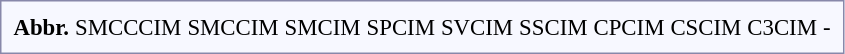<table style="border:1px solid #8888aa; background-color:#f7f8ff; padding:5px; font-size:95%; margin: 0px 12px 12px 0px;">
<tr style="text-align:center;">
<th>Abbr.</th>
<td colspan=3>SMCCCIM</td>
<td colspan=3>SMCCIM</td>
<td colspan=2>SMCIM</td>
<td colspan=2>SPCIM</td>
<td colspan=6>SVCIM</td>
<td colspan=6>SSCIM</td>
<td colspan=4>CPCIM</td>
<td colspan=2>CSCIM</td>
<td colspan=6>C3CIM</td>
<td colspan=2>-</td>
</tr>
</table>
